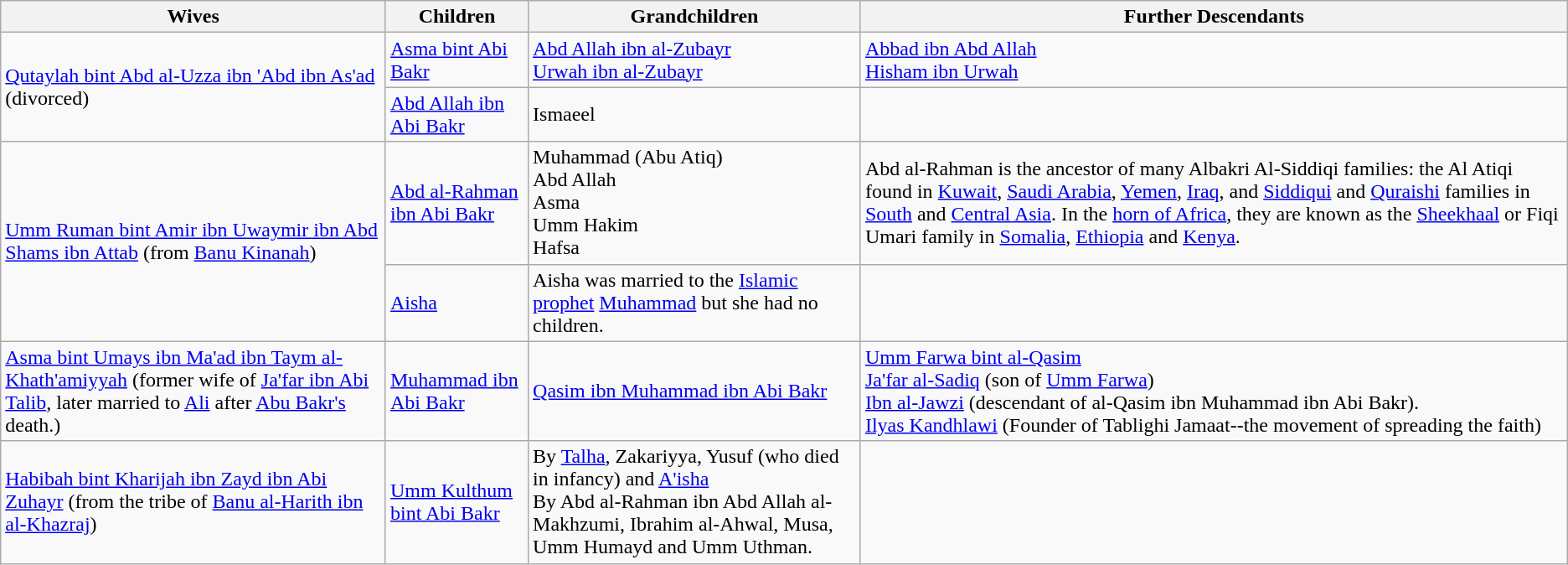<table class="wikitable">
<tr>
<th>Wives</th>
<th>Children</th>
<th>Grandchildren</th>
<th>Further Descendants</th>
</tr>
<tr>
<td rowspan="2"><a href='#'>Qutaylah bint Abd al-Uzza ibn 'Abd ibn As'ad</a> (divorced)</td>
<td><a href='#'>Asma bint Abi Bakr</a></td>
<td><a href='#'>Abd Allah ibn al-Zubayr</a> <br> <a href='#'>Urwah ibn al-Zubayr</a></td>
<td><a href='#'>Abbad ibn Abd Allah</a> <br> <a href='#'>Hisham ibn Urwah</a></td>
</tr>
<tr>
<td><a href='#'>Abd Allah ibn Abi Bakr</a></td>
<td>Ismaeel</td>
<td></td>
</tr>
<tr>
<td rowspan="2"><a href='#'>Umm Ruman bint Amir ibn Uwaymir ibn Abd Shams ibn Attab</a> (from <a href='#'>Banu Kinanah</a>)</td>
<td><a href='#'>Abd al-Rahman ibn Abi Bakr</a></td>
<td>Muhammad (Abu Atiq)<br> Abd Allah <br> Asma <br> Umm Hakim <br> Hafsa</td>
<td>Abd al-Rahman is the ancestor of many Albakri Al-Siddiqi families: the Al Atiqi found in <a href='#'>Kuwait</a>, <a href='#'>Saudi Arabia</a>, <a href='#'>Yemen</a>, <a href='#'>Iraq</a>, and <a href='#'>Siddiqui</a> and <a href='#'>Quraishi</a> families in <a href='#'>South</a> and <a href='#'>Central Asia</a>. In the <a href='#'>horn of Africa</a>, they are known as the <a href='#'>Sheekhaal</a> or Fiqi Umari family in <a href='#'>Somalia</a>, <a href='#'>Ethiopia</a> and <a href='#'>Kenya</a>.</td>
</tr>
<tr>
<td><a href='#'>Aisha</a></td>
<td>Aisha was married to the <a href='#'>Islamic prophet</a> <a href='#'>Muhammad</a> but she had no children.</td>
<td></td>
</tr>
<tr>
<td><a href='#'>Asma bint Umays ibn Ma'ad ibn Taym al-Khath'amiyyah</a> (former wife of <a href='#'>Ja'far ibn Abi Talib</a>, later married to <a href='#'>Ali</a> after <a href='#'>Abu Bakr's</a> death.)</td>
<td><a href='#'>Muhammad ibn Abi Bakr</a></td>
<td><a href='#'>Qasim ibn Muhammad ibn Abi Bakr</a></td>
<td><a href='#'>Umm Farwa bint al-Qasim</a> <br> <a href='#'>Ja'far al-Sadiq</a> (son of <a href='#'>Umm Farwa</a>) <br> <a href='#'>Ibn al-Jawzi</a> (descendant of al-Qasim ibn Muhammad ibn Abi Bakr).<br><a href='#'>Ilyas Kandhlawi</a>
(Founder of Tablighi Jamaat--the movement of spreading the faith)</td>
</tr>
<tr>
<td><a href='#'>Habibah bint Kharijah ibn Zayd ibn Abi Zuhayr</a> (from the tribe of <a href='#'>Banu al-Harith ibn al-Khazraj</a>)</td>
<td><a href='#'>Umm Kulthum bint Abi Bakr</a></td>
<td>By <a href='#'>Talha</a>, Zakariyya, Yusuf (who died in infancy) and <a href='#'>A'isha</a> <br> By Abd al-Rahman ibn Abd Allah al-Makhzumi, Ibrahim al-Ahwal, Musa, Umm Humayd and Umm Uthman.</td>
<td></td>
</tr>
</table>
